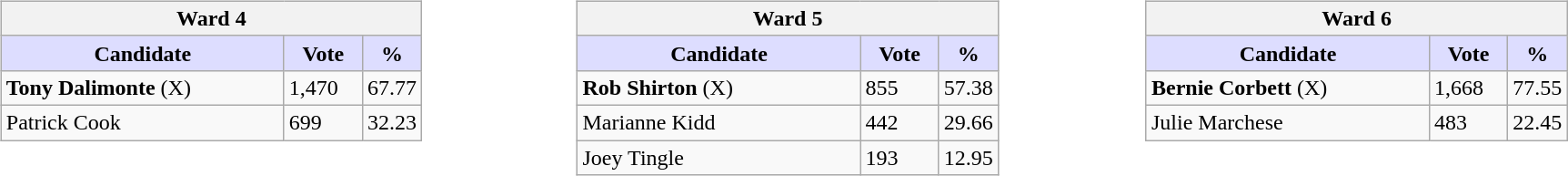<table>
<tr>
<td valign=top width=10%><br><table class=wikitable>
<tr>
<th colspan="3">Ward 4</th>
</tr>
<tr>
<th style="background:#ddf; width:200px;">Candidate</th>
<th style="background:#ddf; width:50px;">Vote</th>
<th style="background:#ddf; width:30px;">%</th>
</tr>
<tr>
<td><strong>Tony Dalimonte</strong> (X)</td>
<td>1,470</td>
<td>67.77</td>
</tr>
<tr>
<td>Patrick Cook</td>
<td>699</td>
<td>32.23</td>
</tr>
</table>
</td>
<td valign=top width=10%><br><table class=wikitable>
<tr>
<th colspan="3">Ward 5</th>
</tr>
<tr>
<th style="background:#ddf; width:200px;">Candidate</th>
<th style="background:#ddf; width:50px;">Vote</th>
<th style="background:#ddf; width:30px;">%</th>
</tr>
<tr>
<td><strong>Rob Shirton</strong> (X)</td>
<td>855</td>
<td>57.38</td>
</tr>
<tr>
<td>Marianne Kidd</td>
<td>442</td>
<td>29.66</td>
</tr>
<tr>
<td>Joey Tingle</td>
<td>193</td>
<td>12.95</td>
</tr>
</table>
</td>
<td valign=top width=10%><br><table class=wikitable>
<tr>
<th colspan="3">Ward 6</th>
</tr>
<tr>
<th style="background:#ddf; width:200px;">Candidate</th>
<th style="background:#ddf; width:50px;">Vote</th>
<th style="background:#ddf; width:30px;">%</th>
</tr>
<tr>
<td><strong>Bernie Corbett</strong> (X)</td>
<td>1,668</td>
<td>77.55</td>
</tr>
<tr>
<td>Julie Marchese</td>
<td>483</td>
<td>22.45</td>
</tr>
</table>
</td>
</tr>
</table>
